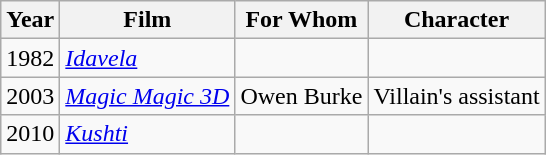<table class="wikitable sortable">
<tr>
<th>Year</th>
<th>Film</th>
<th>For Whom</th>
<th>Character</th>
</tr>
<tr>
<td>1982</td>
<td><em><a href='#'>Idavela</a></em></td>
<td></td>
<td></td>
</tr>
<tr>
<td>2003</td>
<td><em><a href='#'>Magic Magic 3D</a></em></td>
<td>Owen Burke</td>
<td>Villain's assistant</td>
</tr>
<tr>
<td>2010</td>
<td><em><a href='#'>Kushti</a></em></td>
<td></td>
<td></td>
</tr>
</table>
